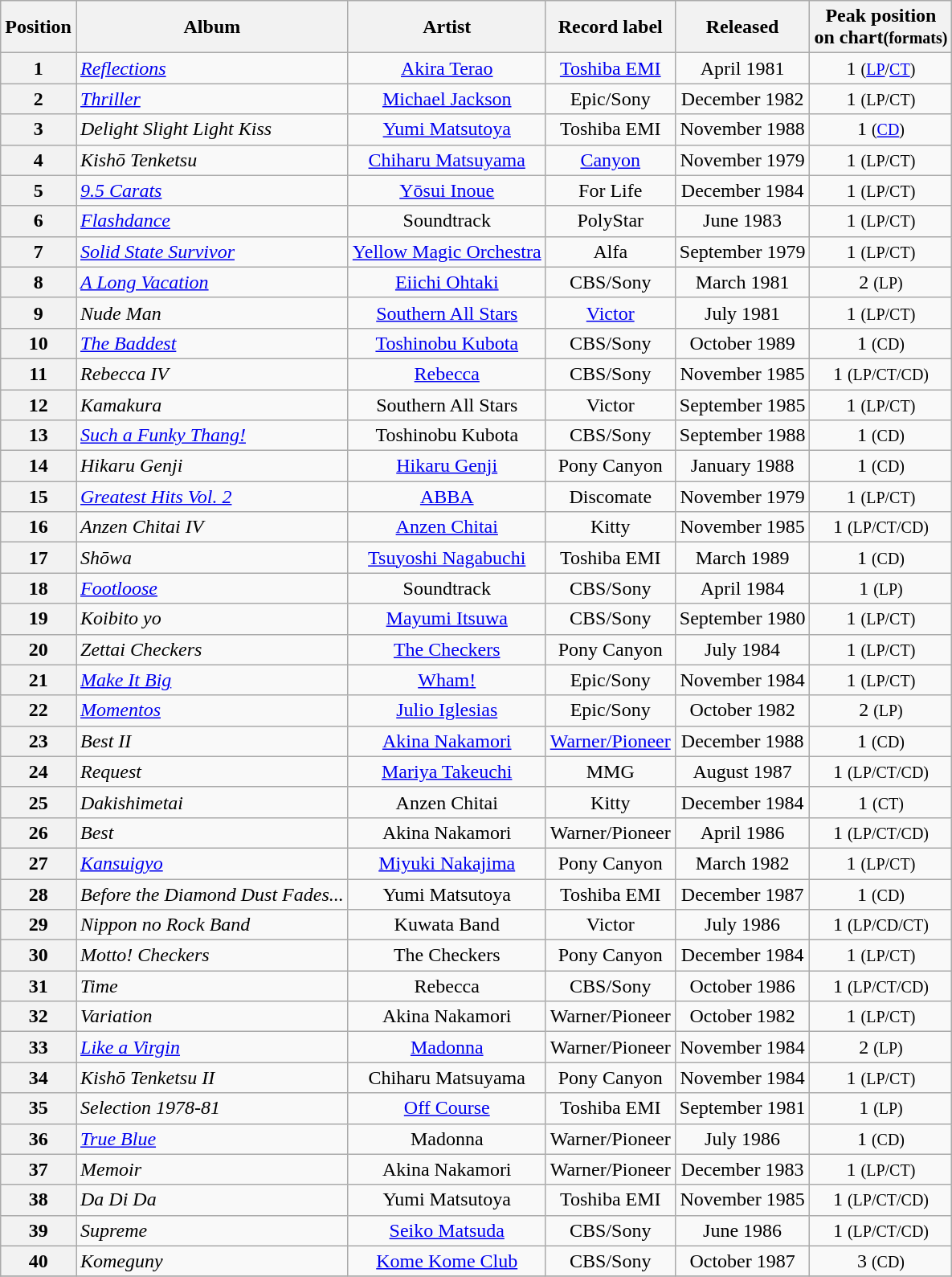<table class="wikitable plainrowheaders" style="text-align:center;">
<tr>
<th scope=col>Position</th>
<th scope=col>Album</th>
<th scope=col>Artist</th>
<th scope=col>Record label</th>
<th scope=col>Released</th>
<th scope=col>Peak position<br>on chart<small>(formats)</small></th>
</tr>
<tr>
<th scope=row style="text-align:center;">1</th>
<td align=left><em><a href='#'>Reflections</a></em></td>
<td><a href='#'>Akira Terao</a></td>
<td><a href='#'>Toshiba EMI</a></td>
<td>April 1981</td>
<td>1 <small>(<a href='#'>LP</a>/<a href='#'>CT</a>)</small></td>
</tr>
<tr>
<th scope=row style="text-align:center;">2</th>
<td align=left><em><a href='#'>Thriller</a></em></td>
<td><a href='#'>Michael Jackson</a></td>
<td>Epic/Sony</td>
<td>December 1982</td>
<td>1 <small>(LP/CT)</small></td>
</tr>
<tr>
<th scope=row style="text-align:center;">3</th>
<td align=left><em>Delight Slight Light Kiss</em></td>
<td><a href='#'>Yumi Matsutoya</a></td>
<td>Toshiba EMI</td>
<td>November 1988</td>
<td>1 <small>(<a href='#'>CD</a>)</small></td>
</tr>
<tr>
<th scope=row style="text-align:center;">4</th>
<td align=left><em>Kishō Tenketsu</em></td>
<td><a href='#'>Chiharu Matsuyama</a></td>
<td><a href='#'>Canyon</a></td>
<td>November 1979</td>
<td>1 <small>(LP/CT)</small></td>
</tr>
<tr>
<th scope=row style="text-align:center;">5</th>
<td align=left><em><a href='#'>9.5 Carats</a></em></td>
<td><a href='#'>Yōsui Inoue</a></td>
<td>For Life</td>
<td>December 1984</td>
<td>1 <small>(LP/CT)</small></td>
</tr>
<tr>
<th scope=row style="text-align:center;">6</th>
<td align=left><em><a href='#'>Flashdance</a></em></td>
<td>Soundtrack</td>
<td>PolyStar</td>
<td>June 1983</td>
<td>1 <small>(LP/CT)</small></td>
</tr>
<tr>
<th scope=row style="text-align:center;">7</th>
<td align=left><em><a href='#'>Solid State Survivor</a></em></td>
<td><a href='#'>Yellow Magic Orchestra</a></td>
<td>Alfa</td>
<td>September 1979</td>
<td>1 <small>(LP/CT)</small></td>
</tr>
<tr>
<th scope=row style="text-align:center;">8</th>
<td align=left><em><a href='#'>A Long Vacation</a></em></td>
<td><a href='#'>Eiichi Ohtaki</a></td>
<td>CBS/Sony</td>
<td>March 1981</td>
<td>2 <small>(LP)</small></td>
</tr>
<tr>
<th scope=row style="text-align:center;">9</th>
<td align=left><em>Nude Man</em></td>
<td><a href='#'>Southern All Stars</a></td>
<td><a href='#'>Victor</a></td>
<td>July 1981</td>
<td>1 <small>(LP/CT)</small></td>
</tr>
<tr>
<th scope=row style="text-align:center;">10</th>
<td align=left><em><a href='#'>The Baddest</a></em></td>
<td><a href='#'>Toshinobu Kubota</a></td>
<td>CBS/Sony</td>
<td>October 1989</td>
<td>1 <small>(CD)</small></td>
</tr>
<tr>
<th scope=row style="text-align:center;">11</th>
<td align=left><em>Rebecca IV</em></td>
<td><a href='#'>Rebecca</a></td>
<td>CBS/Sony</td>
<td>November 1985</td>
<td>1 <small>(LP/CT/CD)</small></td>
</tr>
<tr>
<th scope=row style="text-align:center;">12</th>
<td align=left><em>Kamakura</em></td>
<td>Southern All Stars</td>
<td>Victor</td>
<td>September 1985</td>
<td>1 <small>(LP/CT)</small></td>
</tr>
<tr>
<th scope=row style="text-align:center;">13</th>
<td align=left><em><a href='#'>Such a Funky Thang!</a></em></td>
<td>Toshinobu Kubota</td>
<td>CBS/Sony</td>
<td>September 1988</td>
<td>1 <small>(CD)</small></td>
</tr>
<tr>
<th scope=row style="text-align:center;">14</th>
<td align=left><em>Hikaru Genji</em></td>
<td><a href='#'>Hikaru Genji</a></td>
<td>Pony Canyon</td>
<td>January 1988</td>
<td>1 <small>(CD)</small></td>
</tr>
<tr>
<th scope=row style="text-align:center;">15</th>
<td align=left><em><a href='#'>Greatest Hits Vol. 2</a></em></td>
<td><a href='#'>ABBA</a></td>
<td>Discomate</td>
<td>November 1979</td>
<td>1 <small>(LP/CT)</small></td>
</tr>
<tr>
<th scope=row style="text-align:center;">16</th>
<td align=left><em>Anzen Chitai IV</em></td>
<td><a href='#'>Anzen Chitai</a></td>
<td>Kitty</td>
<td>November 1985</td>
<td>1 <small>(LP/CT/CD)</small></td>
</tr>
<tr>
<th scope=row style="text-align:center;">17</th>
<td align=left><em>Shōwa</em></td>
<td><a href='#'>Tsuyoshi Nagabuchi</a></td>
<td>Toshiba EMI</td>
<td>March 1989</td>
<td>1 <small>(CD)</small></td>
</tr>
<tr>
<th scope=row style="text-align:center;">18</th>
<td align=left><em><a href='#'>Footloose</a></em></td>
<td>Soundtrack</td>
<td>CBS/Sony</td>
<td>April 1984</td>
<td>1 <small>(LP)</small></td>
</tr>
<tr>
<th scope=row style="text-align:center;">19</th>
<td align=left><em>Koibito yo</em></td>
<td><a href='#'>Mayumi Itsuwa</a></td>
<td>CBS/Sony</td>
<td>September 1980</td>
<td>1 <small>(LP/CT)</small></td>
</tr>
<tr>
<th scope=row style="text-align:center;">20</th>
<td align=left><em>Zettai Checkers</em></td>
<td><a href='#'>The Checkers</a></td>
<td>Pony Canyon</td>
<td>July 1984</td>
<td>1 <small>(LP/CT)</small></td>
</tr>
<tr>
<th scope=row style="text-align:center;">21</th>
<td align=left><em><a href='#'>Make It Big</a></em></td>
<td><a href='#'>Wham!</a></td>
<td>Epic/Sony</td>
<td>November 1984</td>
<td>1 <small>(LP/CT)</small></td>
</tr>
<tr>
<th scope=row style="text-align:center;">22</th>
<td align=left><em><a href='#'>Momentos</a></em></td>
<td><a href='#'>Julio Iglesias</a></td>
<td>Epic/Sony</td>
<td>October 1982</td>
<td>2 <small>(LP)</small></td>
</tr>
<tr>
<th scope=row style="text-align:center;">23</th>
<td align=left><em>Best II</em></td>
<td><a href='#'>Akina Nakamori</a></td>
<td><a href='#'>Warner/Pioneer</a></td>
<td>December 1988</td>
<td>1 <small>(CD)</small></td>
</tr>
<tr>
<th scope=row style="text-align:center;">24</th>
<td align=left><em>Request</em></td>
<td><a href='#'>Mariya Takeuchi</a></td>
<td>MMG</td>
<td>August 1987</td>
<td>1 <small>(LP/CT/CD)</small></td>
</tr>
<tr>
<th scope=row style="text-align:center;">25</th>
<td align=left><em>Dakishimetai</em></td>
<td>Anzen Chitai</td>
<td>Kitty</td>
<td>December 1984</td>
<td>1 <small>(CT)</small></td>
</tr>
<tr>
<th scope=row style="text-align:center;">26</th>
<td align=left><em>Best</em></td>
<td>Akina Nakamori</td>
<td>Warner/Pioneer</td>
<td>April 1986</td>
<td>1 <small>(LP/CT/CD)</small></td>
</tr>
<tr>
<th scope=row style="text-align:center;">27</th>
<td align=left><em><a href='#'>Kansuigyo</a></em></td>
<td><a href='#'>Miyuki Nakajima</a></td>
<td>Pony Canyon</td>
<td>March 1982</td>
<td>1 <small>(LP/CT)</small></td>
</tr>
<tr>
<th scope=row style="text-align:center;">28</th>
<td align=left><em>Before the Diamond Dust Fades...</em></td>
<td>Yumi Matsutoya</td>
<td>Toshiba EMI</td>
<td>December 1987</td>
<td>1 <small>(CD)</small></td>
</tr>
<tr>
<th scope=row style="text-align:center;">29</th>
<td align=left><em>Nippon no Rock Band</em></td>
<td>Kuwata Band</td>
<td>Victor</td>
<td>July 1986</td>
<td>1 <small>(LP/CD/CT)</small></td>
</tr>
<tr>
<th scope=row style="text-align:center;">30</th>
<td align=left><em>Motto! Checkers</em></td>
<td>The Checkers</td>
<td>Pony Canyon</td>
<td>December 1984</td>
<td>1 <small>(LP/CT)</small></td>
</tr>
<tr>
<th scope=row style="text-align:center;">31</th>
<td align=left><em>Time</em></td>
<td>Rebecca</td>
<td>CBS/Sony</td>
<td>October 1986</td>
<td>1 <small>(LP/CT/CD)</small></td>
</tr>
<tr>
<th scope=row style="text-align:center;">32</th>
<td align=left><em>Variation</em></td>
<td>Akina Nakamori</td>
<td>Warner/Pioneer</td>
<td>October 1982</td>
<td>1 <small>(LP/CT)</small></td>
</tr>
<tr>
<th scope=row style="text-align:center;">33</th>
<td align=left><em><a href='#'>Like a Virgin</a></em></td>
<td><a href='#'>Madonna</a></td>
<td>Warner/Pioneer</td>
<td>November 1984</td>
<td>2 <small>(LP)</small></td>
</tr>
<tr>
<th scope=row style="text-align:center;">34</th>
<td align=left><em>Kishō Tenketsu II</em></td>
<td>Chiharu Matsuyama</td>
<td>Pony Canyon</td>
<td>November 1984</td>
<td>1 <small>(LP/CT)</small></td>
</tr>
<tr>
<th scope=row style="text-align:center;">35</th>
<td align=left><em>Selection 1978-81</em></td>
<td><a href='#'>Off Course</a></td>
<td>Toshiba EMI</td>
<td>September 1981</td>
<td>1 <small>(LP)</small></td>
</tr>
<tr>
<th scope=row style="text-align:center;">36</th>
<td align=left><em><a href='#'>True Blue</a></em></td>
<td>Madonna</td>
<td>Warner/Pioneer</td>
<td>July 1986</td>
<td>1 <small>(CD)</small></td>
</tr>
<tr>
<th scope=row style="text-align:center;">37</th>
<td align=left><em>Memoir</em></td>
<td>Akina Nakamori</td>
<td>Warner/Pioneer</td>
<td>December 1983</td>
<td>1 <small>(LP/CT)</small></td>
</tr>
<tr>
<th scope=row style="text-align:center;">38</th>
<td align=left><em>Da Di Da</em></td>
<td>Yumi Matsutoya</td>
<td>Toshiba EMI</td>
<td>November 1985</td>
<td>1 <small>(LP/CT/CD)</small></td>
</tr>
<tr>
<th scope=row style="text-align:center;">39</th>
<td align=left><em>Supreme</em></td>
<td><a href='#'>Seiko Matsuda</a></td>
<td>CBS/Sony</td>
<td>June 1986</td>
<td>1 <small>(LP/CT/CD)</small></td>
</tr>
<tr>
<th scope=row style="text-align:center;">40</th>
<td align=left><em>Komeguny</em></td>
<td><a href='#'>Kome Kome Club</a></td>
<td>CBS/Sony</td>
<td>October 1987</td>
<td>3 <small>(CD)</small></td>
</tr>
<tr>
</tr>
</table>
